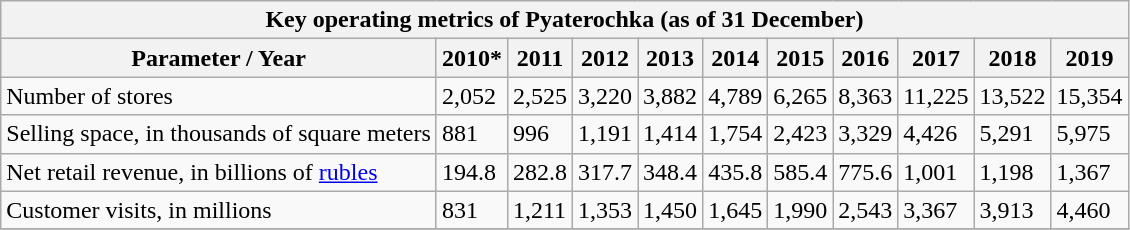<table class="wikitable">
<tr>
<th colspan="11">Key operating metrics of Pyaterochka (as of 31 December)</th>
</tr>
<tr>
<th>Parameter / Year</th>
<th>2010*</th>
<th>2011</th>
<th>2012</th>
<th>2013</th>
<th>2014</th>
<th>2015</th>
<th>2016</th>
<th>2017</th>
<th>2018</th>
<th>2019</th>
</tr>
<tr>
<td>Number of stores</td>
<td> 2,052</td>
<td> 2,525</td>
<td> 3,220</td>
<td> 3,882</td>
<td> 4,789</td>
<td> 6,265</td>
<td> 8,363</td>
<td> 11,225</td>
<td> 13,522</td>
<td> 15,354</td>
</tr>
<tr>
<td>Selling space, in thousands of square meters</td>
<td> 881</td>
<td> 996</td>
<td> 1,191</td>
<td> 1,414</td>
<td> 1,754</td>
<td> 2,423</td>
<td> 3,329</td>
<td> 4,426</td>
<td> 5,291</td>
<td> 5,975</td>
</tr>
<tr>
<td>Net retail revenue, in billions of <a href='#'>rubles</a></td>
<td> 194.8</td>
<td> 282.8</td>
<td> 317.7</td>
<td> 348.4</td>
<td> 435.8</td>
<td> 585.4</td>
<td> 775.6</td>
<td> 1,001</td>
<td> 1,198</td>
<td> 1,367</td>
</tr>
<tr>
<td>Customer visits, in millions</td>
<td> 831</td>
<td> 1,211</td>
<td> 1,353</td>
<td> 1,450</td>
<td> 1,645</td>
<td> 1,990</td>
<td> 2,543</td>
<td> 3,367</td>
<td> 3,913</td>
<td> 4,460</td>
</tr>
<tr>
</tr>
</table>
